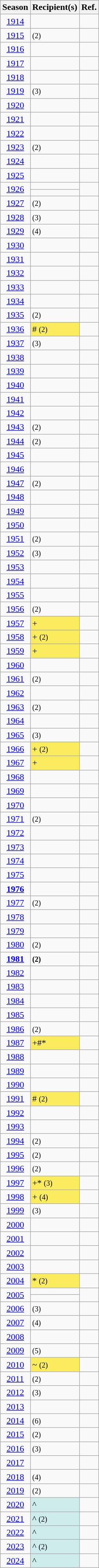<table class="wikitable sortable" style="text-align:center">
<tr>
<th>Season</th>
<th>Recipient(s)</th>
<th class=unsortable>Ref.</th>
</tr>
<tr>
<td><a href='#'>1914</a></td>
<td align=left></td>
<td></td>
</tr>
<tr>
<td><a href='#'>1915</a></td>
<td align=left> <small>(2)</small></td>
<td></td>
</tr>
<tr>
<td><a href='#'>1916</a></td>
<td></td>
<td></td>
</tr>
<tr>
<td><a href='#'>1917</a></td>
<td></td>
<td></td>
</tr>
<tr>
<td><a href='#'>1918</a></td>
<td align=left></td>
<td></td>
</tr>
<tr>
<td><a href='#'>1919</a></td>
<td align=left> <small>(3)</small></td>
<td></td>
</tr>
<tr>
<td><a href='#'>1920</a></td>
<td align=left></td>
<td></td>
</tr>
<tr>
<td><a href='#'>1921</a></td>
<td align=left></td>
<td></td>
</tr>
<tr>
<td><a href='#'>1922</a></td>
<td align=left></td>
<td></td>
</tr>
<tr>
<td><a href='#'>1923</a></td>
<td align=left> <small>(2)</small></td>
<td></td>
</tr>
<tr>
<td><a href='#'>1924</a></td>
<td align=left></td>
<td></td>
</tr>
<tr>
<td><a href='#'>1925</a></td>
<td align=left></td>
<td></td>
</tr>
<tr>
<td rowspan=2><a href='#'>1926</a></td>
<td align=left></td>
<td rowspan=2></td>
</tr>
<tr>
<td align=left></td>
</tr>
<tr>
<td><a href='#'>1927</a></td>
<td align=left> <small>(2)</small></td>
<td></td>
</tr>
<tr>
<td><a href='#'>1928</a></td>
<td align=left> <small>(3)</small></td>
<td></td>
</tr>
<tr>
<td><a href='#'>1929</a></td>
<td align=left> <small>(4)</small></td>
<td></td>
</tr>
<tr>
<td><a href='#'>1930</a></td>
<td align=left></td>
<td></td>
</tr>
<tr>
<td><a href='#'>1931</a></td>
<td align=left></td>
<td></td>
</tr>
<tr>
<td><a href='#'>1932</a></td>
<td align=left></td>
<td></td>
</tr>
<tr>
<td><a href='#'>1933</a></td>
<td align=left></td>
<td></td>
</tr>
<tr>
<td><a href='#'>1934</a></td>
<td align=left></td>
<td></td>
</tr>
<tr>
<td><a href='#'>1935</a></td>
<td align=left> <small>(2)</small></td>
<td></td>
</tr>
<tr>
<td><a href='#'>1936</a></td>
<td bgcolor="#fbec5d" align=left># <small>(2)</small></td>
<td></td>
</tr>
<tr>
<td><a href='#'>1937</a></td>
<td align=left> <small>(3)</small></td>
<td></td>
</tr>
<tr>
<td><a href='#'>1938</a></td>
<td align=left></td>
<td></td>
</tr>
<tr>
<td><a href='#'>1939</a></td>
<td align=left></td>
<td></td>
</tr>
<tr>
<td><a href='#'>1940</a></td>
<td align=left></td>
<td></td>
</tr>
<tr>
<td><a href='#'>1941</a></td>
<td align=left></td>
<td></td>
</tr>
<tr>
<td><a href='#'>1942</a></td>
<td align=left></td>
<td></td>
</tr>
<tr>
<td><a href='#'>1943</a></td>
<td align=left> <small>(2)</small></td>
<td></td>
</tr>
<tr>
<td><a href='#'>1944</a></td>
<td align=left> <small>(2)</small></td>
<td></td>
</tr>
<tr>
<td><a href='#'>1945</a></td>
<td align=left></td>
<td></td>
</tr>
<tr>
<td><a href='#'>1946</a></td>
<td align=left></td>
<td></td>
</tr>
<tr>
<td><a href='#'>1947</a></td>
<td align=left> <small>(2)</small></td>
<td></td>
</tr>
<tr>
<td><a href='#'>1948</a></td>
<td align=left></td>
<td></td>
</tr>
<tr>
<td><a href='#'>1949</a></td>
<td align=left></td>
<td></td>
</tr>
<tr>
<td><a href='#'>1950</a></td>
<td align=left></td>
<td></td>
</tr>
<tr>
<td><a href='#'>1951</a></td>
<td align=left> <small>(2)</small></td>
<td></td>
</tr>
<tr>
<td><a href='#'>1952</a></td>
<td align=left> <small>(3)</small></td>
<td></td>
</tr>
<tr>
<td><a href='#'>1953</a></td>
<td align=left></td>
<td></td>
</tr>
<tr>
<td><a href='#'>1954</a></td>
<td align=left></td>
<td></td>
</tr>
<tr>
<td><a href='#'>1955</a></td>
<td align=left></td>
<td></td>
</tr>
<tr>
<td><a href='#'>1956</a></td>
<td align=left> <small>(2)</small></td>
<td></td>
</tr>
<tr>
<td><a href='#'>1957</a></td>
<td bgcolor="#fbec5d" align=left>+</td>
<td></td>
</tr>
<tr>
<td><a href='#'>1958</a></td>
<td bgcolor="#fbec5d" align=left>+ <small>(2)</small></td>
<td></td>
</tr>
<tr>
<td><a href='#'>1959</a></td>
<td bgcolor="#fbec5d" align=left>+</td>
<td></td>
</tr>
<tr>
<td><a href='#'>1960</a></td>
<td align=left></td>
<td></td>
</tr>
<tr>
<td><a href='#'>1961</a></td>
<td align=left> <small>(2)</small></td>
<td></td>
</tr>
<tr>
<td><a href='#'>1962</a></td>
<td align=left></td>
<td></td>
</tr>
<tr>
<td><a href='#'>1963</a></td>
<td align=left> <small>(2)</small></td>
<td></td>
</tr>
<tr>
<td><a href='#'>1964</a></td>
<td align=left></td>
<td></td>
</tr>
<tr>
<td><a href='#'>1965</a></td>
<td align=left> <small>(3)</small></td>
<td></td>
</tr>
<tr>
<td><a href='#'>1966</a></td>
<td bgcolor="#fbec5d" align=left>+ <small>(2)</small></td>
<td></td>
</tr>
<tr>
<td><a href='#'>1967</a></td>
<td bgcolor="#fbec5d" align=left>+</td>
<td></td>
</tr>
<tr>
<td><a href='#'>1968</a></td>
<td align=left></td>
<td></td>
</tr>
<tr>
<td><a href='#'>1969</a></td>
<td align=left></td>
<td></td>
</tr>
<tr>
<td><a href='#'>1970</a></td>
<td align=left></td>
<td></td>
</tr>
<tr>
<td><a href='#'>1971</a></td>
<td align=left> <small>(2)</small></td>
<td></td>
</tr>
<tr>
<td><a href='#'>1972</a></td>
<td align=left></td>
<td></td>
</tr>
<tr>
<td><a href='#'>1973</a></td>
<td align=left></td>
<td></td>
</tr>
<tr>
<td><a href='#'>1974</a></td>
<td align=left></td>
<td></td>
</tr>
<tr>
<td><a href='#'>1975</a></td>
<td align=left></td>
<td></td>
</tr>
<tr>
<td><strong><a href='#'>1976</a></strong></td>
<td align=left><strong></strong></td>
<td></td>
</tr>
<tr>
<td><a href='#'>1977</a></td>
<td align=left> <small>(2)</small></td>
<td></td>
</tr>
<tr>
<td><a href='#'>1978</a></td>
<td align=left></td>
<td></td>
</tr>
<tr>
<td><a href='#'>1979</a></td>
<td align=left></td>
<td></td>
</tr>
<tr>
<td><a href='#'>1980</a></td>
<td align=left> <small>(2)</small></td>
<td></td>
</tr>
<tr>
<td><strong><a href='#'>1981</a></strong></td>
<td align=left><strong> <small>(2)</small></strong></td>
<td></td>
</tr>
<tr>
<td><a href='#'>1982</a></td>
<td align=left></td>
<td></td>
</tr>
<tr>
<td><a href='#'>1983</a></td>
<td align=left></td>
<td></td>
</tr>
<tr>
<td><a href='#'>1984</a></td>
<td align=left></td>
<td></td>
</tr>
<tr>
<td><a href='#'>1985</a></td>
<td align=left></td>
<td></td>
</tr>
<tr>
<td><a href='#'>1986</a></td>
<td align=left> <small>(2)</small></td>
<td></td>
</tr>
<tr>
<td><a href='#'>1987</a></td>
<td bgcolor="#fbec5d" align=left>+#*</td>
<td></td>
</tr>
<tr>
<td><a href='#'>1988</a></td>
<td align=left></td>
<td></td>
</tr>
<tr>
<td><a href='#'>1989</a></td>
<td align=left></td>
<td></td>
</tr>
<tr>
<td><a href='#'>1990</a></td>
<td align=left></td>
<td></td>
</tr>
<tr>
<td><a href='#'>1991</a></td>
<td bgcolor="#fbec5d" align=left># <small>(2)</small></td>
<td></td>
</tr>
<tr>
<td><a href='#'>1992</a></td>
<td align=left></td>
<td></td>
</tr>
<tr>
<td><a href='#'>1993</a></td>
<td align=left></td>
<td></td>
</tr>
<tr>
<td><a href='#'>1994</a></td>
<td align=left> <small>(2)</small></td>
<td></td>
</tr>
<tr>
<td><a href='#'>1995</a></td>
<td align=left> <small>(2)</small></td>
<td></td>
</tr>
<tr>
<td><a href='#'>1996</a></td>
<td align=left> <small>(2)</small></td>
<td></td>
</tr>
<tr>
<td><a href='#'>1997</a></td>
<td bgcolor="#fbec5d" align=left>+* <small>(3)</small></td>
<td></td>
</tr>
<tr>
<td><a href='#'>1998</a></td>
<td bgcolor="#fbec5d" align=left>+ <small>(4)</small></td>
<td></td>
</tr>
<tr>
<td><a href='#'>1999</a></td>
<td align=left> <small>(3)</small></td>
<td></td>
</tr>
<tr>
<td><a href='#'>2000</a></td>
<td align=left></td>
<td></td>
</tr>
<tr>
<td><a href='#'>2001</a></td>
<td align=left></td>
<td></td>
</tr>
<tr>
<td><a href='#'>2002</a></td>
<td align=left></td>
<td></td>
</tr>
<tr>
<td><a href='#'>2003</a></td>
<td align=left></td>
<td></td>
</tr>
<tr>
<td><a href='#'>2004</a></td>
<td bgcolor="#fbec5d" align=left>* <small>(2)</small></td>
<td></td>
</tr>
<tr>
<td rowspan=2><a href='#'>2005</a></td>
<td align=left></td>
<td rowspan=2></td>
</tr>
<tr>
<td align=left></td>
</tr>
<tr>
<td><a href='#'>2006</a></td>
<td align=left> <small>(3)</small></td>
<td></td>
</tr>
<tr>
<td><a href='#'>2007</a></td>
<td align=left> <small>(4)</small></td>
<td></td>
</tr>
<tr>
<td><a href='#'>2008</a></td>
<td align=left></td>
<td></td>
</tr>
<tr>
<td><a href='#'>2009</a></td>
<td align=left> <small>(5)</small></td>
<td></td>
</tr>
<tr>
<td><a href='#'>2010</a></td>
<td bgcolor="#fbec5d" align=left>~ <small>(2)</small></td>
<td></td>
</tr>
<tr>
<td><a href='#'>2011</a></td>
<td align=left> <small>(2)</small></td>
<td></td>
</tr>
<tr>
<td><a href='#'>2012</a></td>
<td align=left> <small>(3)</small></td>
<td></td>
</tr>
<tr>
<td><a href='#'>2013</a></td>
<td align=left></td>
<td></td>
</tr>
<tr>
<td><a href='#'>2014</a></td>
<td align=left> <small>(6)</small></td>
<td></td>
</tr>
<tr>
<td><a href='#'>2015</a></td>
<td align=left> <small>(2)</small></td>
<td></td>
</tr>
<tr>
<td><a href='#'>2016</a></td>
<td align=left> <small>(3)</small></td>
<td></td>
</tr>
<tr>
<td><a href='#'>2017</a></td>
<td align=left></td>
<td></td>
</tr>
<tr>
<td><a href='#'>2018</a></td>
<td align=left> <small>(4)</small></td>
<td></td>
</tr>
<tr>
<td><a href='#'>2019</a></td>
<td align=left> <small>(2)</small></td>
<td></td>
</tr>
<tr>
<td><a href='#'>2020</a></td>
<td bgcolor="#cfecec" align=left>^</td>
<td></td>
</tr>
<tr>
<td><a href='#'>2021</a></td>
<td bgcolor="#cfecec" align=left>^ <small>(2)</small></td>
<td></td>
</tr>
<tr>
<td><a href='#'>2022</a></td>
<td bgcolor="#cfecec" align=left>^</td>
<td></td>
</tr>
<tr>
<td><a href='#'>2023</a></td>
<td bgcolor="#cfecec" align=left>^ <small>(2)</small></td>
<td></td>
</tr>
<tr>
<td><a href='#'>2024</a></td>
<td bgcolor="#cfecec" align=left>^</td>
<td></td>
</tr>
</table>
